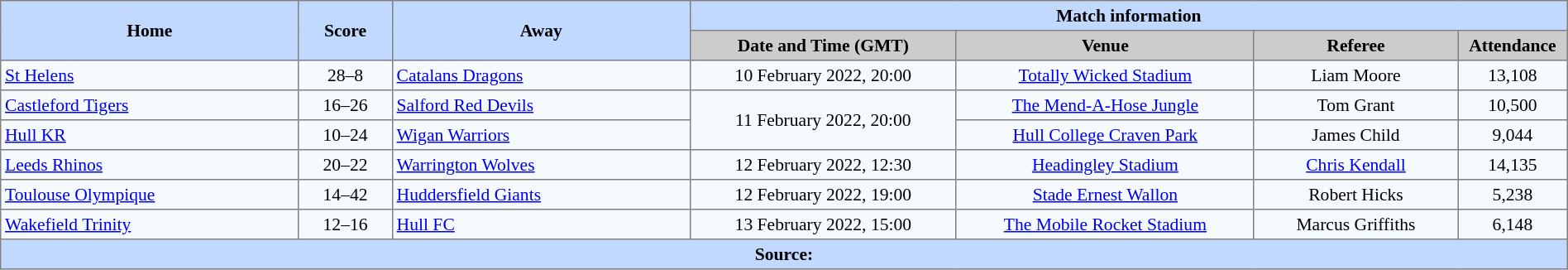<table border=1 style="border-collapse:collapse; font-size:90%; text-align:center;" cellpadding=3 cellspacing=0 width=100%>
<tr style="background:#C1D8ff;">
<th scope="col" rowspan=2 width=19%>Home</th>
<th scope="col" rowspan=2 width=6%>Score</th>
<th scope="col" rowspan=2 width=19%>Away</th>
<th colspan=4>Match information</th>
</tr>
<tr style="background:#CCCCCC;">
<th scope="col" width=17%>Date and Time (GMT)</th>
<th scope="col" width=19%>Venue</th>
<th scope="col" width=13%>Referee</th>
<th scope="col" width=7%>Attendance</th>
</tr>
<tr style="background:#F5FAFF;">
<td style="text-align:left;"> <a href='#'>St Helens</a></td>
<td>28–8</td>
<td style="text-align:left;"> <a href='#'>Catalans Dragons</a></td>
<td>10 February 2022, 20:00</td>
<td><a href='#'>Totally Wicked Stadium</a></td>
<td>Liam Moore</td>
<td>13,108</td>
</tr>
<tr style="background:#F5FAFF;">
<td style="text-align:left;"> <a href='#'>Castleford Tigers</a></td>
<td>16–26</td>
<td style="text-align:left;"> <a href='#'>Salford Red Devils</a></td>
<td rowspan=2>11 February 2022, 20:00</td>
<td><a href='#'>The Mend-A-Hose Jungle</a></td>
<td>Tom Grant</td>
<td>10,500</td>
</tr>
<tr style="background:#F5FAFF;">
<td style="text-align:left;"> <a href='#'>Hull KR</a></td>
<td>10–24</td>
<td style="text-align:left;"> <a href='#'>Wigan Warriors</a></td>
<td><a href='#'>Hull College Craven Park</a></td>
<td>James Child</td>
<td>9,044</td>
</tr>
<tr style="background:#F5FAFF;">
<td style="text-align:left;"> <a href='#'>Leeds Rhinos</a></td>
<td>20–22</td>
<td style="text-align:left;"> <a href='#'>Warrington Wolves</a></td>
<td>12 February 2022, 12:30</td>
<td><a href='#'>Headingley Stadium</a></td>
<td><a href='#'>Chris Kendall</a></td>
<td>14,135</td>
</tr>
<tr style="background:#F5FAFF;">
<td style="text-align:left;"> <a href='#'>Toulouse Olympique</a></td>
<td>14–42</td>
<td style="text-align:left;"> <a href='#'>Huddersfield Giants</a></td>
<td>12 February 2022, 19:00</td>
<td><a href='#'>Stade Ernest Wallon</a></td>
<td>Robert Hicks</td>
<td>5,238</td>
</tr>
<tr style="background:#F5FAFF;">
<td style="text-align:left;"> <a href='#'>Wakefield Trinity</a></td>
<td>12–16</td>
<td style="text-align:left;"> <a href='#'>Hull FC</a></td>
<td>13 February 2022, 15:00</td>
<td><a href='#'>The Mobile Rocket Stadium</a></td>
<td>Marcus Griffiths</td>
<td>6,148</td>
</tr>
<tr style="background:#c1d8ff;">
<th colspan=7>Source:</th>
</tr>
</table>
